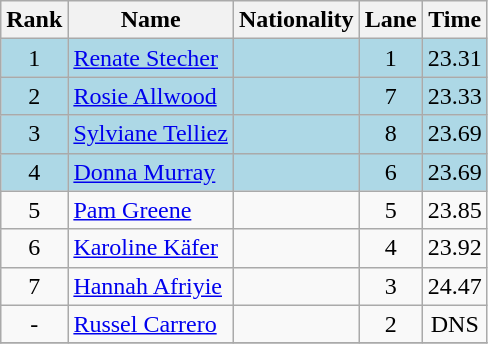<table class="wikitable sortable" style="text-align:center">
<tr>
<th>Rank</th>
<th>Name</th>
<th>Nationality</th>
<th>Lane</th>
<th>Time</th>
</tr>
<tr bgcolor=lightblue>
<td>1</td>
<td align=left><a href='#'>Renate Stecher</a></td>
<td align=left></td>
<td>1</td>
<td>23.31</td>
</tr>
<tr bgcolor=lightblue>
<td>2</td>
<td align=left><a href='#'>Rosie Allwood</a></td>
<td align=left></td>
<td>7</td>
<td>23.33</td>
</tr>
<tr bgcolor=lightblue>
<td>3</td>
<td align=left><a href='#'>Sylviane Telliez</a></td>
<td align=left></td>
<td>8</td>
<td>23.69</td>
</tr>
<tr bgcolor=lightblue>
<td>4</td>
<td align=left><a href='#'>Donna Murray</a></td>
<td align=left></td>
<td>6</td>
<td>23.69</td>
</tr>
<tr>
<td>5</td>
<td align=left><a href='#'>Pam Greene</a></td>
<td align=left></td>
<td>5</td>
<td>23.85</td>
</tr>
<tr>
<td>6</td>
<td align=left><a href='#'>Karoline Käfer</a></td>
<td align=left></td>
<td>4</td>
<td>23.92</td>
</tr>
<tr>
<td>7</td>
<td align=left><a href='#'>Hannah Afriyie</a></td>
<td align=left></td>
<td>3</td>
<td>24.47</td>
</tr>
<tr>
<td>-</td>
<td align=left><a href='#'>Russel Carrero</a></td>
<td align=left></td>
<td>2</td>
<td>DNS</td>
</tr>
<tr>
</tr>
</table>
